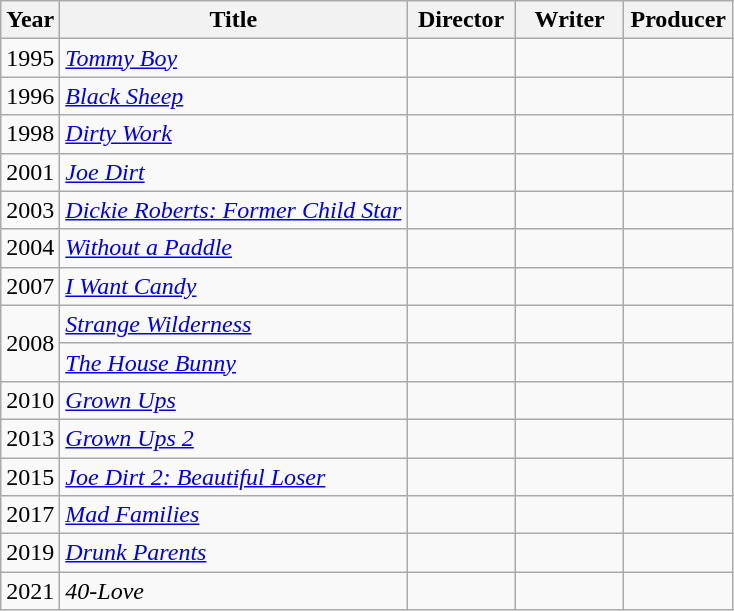<table class="wikitable">
<tr>
<th>Year</th>
<th>Title</th>
<th width=65>Director</th>
<th width=65>Writer</th>
<th width=65>Producer</th>
</tr>
<tr>
<td>1995</td>
<td><em><a href='#'>Tommy Boy</a></em></td>
<td></td>
<td></td>
<td></td>
</tr>
<tr>
<td>1996</td>
<td><em><a href='#'>Black Sheep</a></em></td>
<td></td>
<td></td>
<td></td>
</tr>
<tr>
<td>1998</td>
<td><em><a href='#'>Dirty Work</a></em></td>
<td></td>
<td></td>
<td></td>
</tr>
<tr>
<td>2001</td>
<td><em><a href='#'>Joe Dirt</a></em></td>
<td></td>
<td></td>
<td></td>
</tr>
<tr>
<td>2003</td>
<td><em><a href='#'>Dickie Roberts: Former Child Star</a></em></td>
<td></td>
<td></td>
<td></td>
</tr>
<tr>
<td>2004</td>
<td><em><a href='#'>Without a Paddle</a></em></td>
<td></td>
<td></td>
<td></td>
</tr>
<tr>
<td>2007</td>
<td><em><a href='#'>I Want Candy</a></em></td>
<td></td>
<td></td>
<td></td>
</tr>
<tr>
<td rowspan=2>2008</td>
<td><em><a href='#'>Strange Wilderness</a></em></td>
<td></td>
<td></td>
<td></td>
</tr>
<tr>
<td><em><a href='#'>The House Bunny</a></em></td>
<td></td>
<td></td>
<td></td>
</tr>
<tr>
<td>2010</td>
<td><em><a href='#'>Grown Ups</a></em></td>
<td></td>
<td></td>
<td></td>
</tr>
<tr>
<td>2013</td>
<td><em><a href='#'>Grown Ups 2</a></em></td>
<td></td>
<td></td>
<td></td>
</tr>
<tr>
<td>2015</td>
<td><em><a href='#'>Joe Dirt 2: Beautiful Loser</a></em></td>
<td></td>
<td></td>
<td></td>
</tr>
<tr>
<td>2017</td>
<td><em><a href='#'>Mad Families</a></em></td>
<td></td>
<td></td>
<td></td>
</tr>
<tr>
<td>2019</td>
<td><em><a href='#'>Drunk Parents</a></em></td>
<td></td>
<td></td>
<td></td>
</tr>
<tr>
<td>2021</td>
<td><em>40-Love</em></td>
<td></td>
<td></td>
<td></td>
</tr>
</table>
